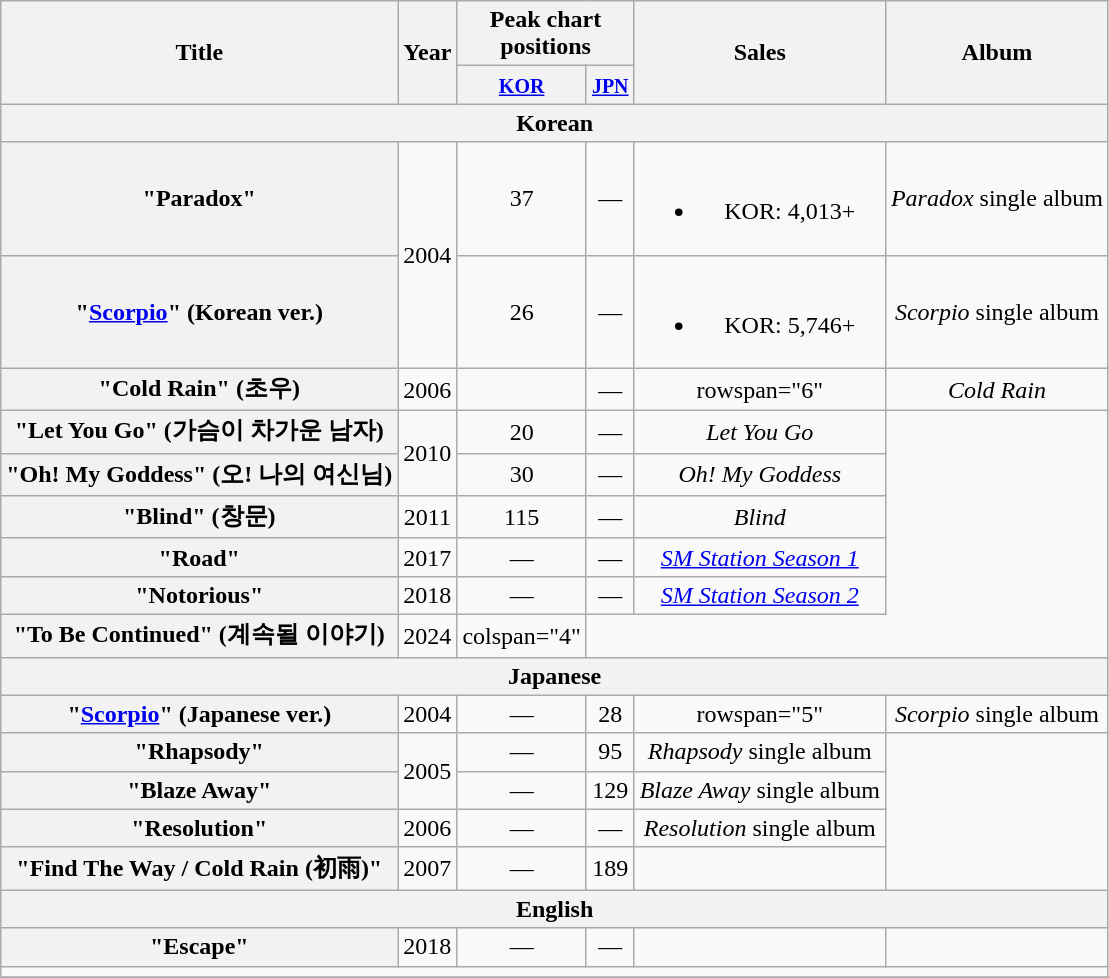<table class="wikitable plainrowheaders" style="text-align:center;">
<tr>
<th scope="col" rowspan="2">Title</th>
<th scope="col" rowspan="2">Year</th>
<th scope="col" colspan="2">Peak chart<br>positions</th>
<th scope="col" rowspan="2">Sales</th>
<th scope="col" rowspan="2">Album</th>
</tr>
<tr>
<th><small><a href='#'>KOR</a></small><br></th>
<th><small><a href='#'>JPN</a></small><br></th>
</tr>
<tr>
<th colspan="6">Korean</th>
</tr>
<tr>
<th scope="row">"Paradox"</th>
<td rowspan=2>2004</td>
<td>37</td>
<td>—</td>
<td><br><ul><li>KOR: 4,013+</li></ul></td>
<td><em>Paradox</em> single album</td>
</tr>
<tr>
<th scope="row">"<a href='#'>Scorpio</a>" (Korean ver.)</th>
<td>26</td>
<td>—</td>
<td><br><ul><li>KOR: 5,746+</li></ul></td>
<td><em>Scorpio</em> single album</td>
</tr>
<tr>
<th scope="row">"Cold Rain" (초우)</th>
<td>2006</td>
<td></td>
<td>—</td>
<td>rowspan="6" </td>
<td><em>Cold Rain</em></td>
</tr>
<tr>
<th scope="row">"Let You Go" (가슴이 차가운 남자)</th>
<td rowspan="2">2010</td>
<td>20</td>
<td>—</td>
<td><em>Let You Go</em></td>
</tr>
<tr>
<th scope="row">"Oh! My Goddess" (오! 나의 여신님)</th>
<td>30</td>
<td>—</td>
<td><em>Oh! My Goddess</em></td>
</tr>
<tr>
<th scope="row">"Blind" (창문)</th>
<td>2011</td>
<td>115</td>
<td>—</td>
<td><em>Blind</em></td>
</tr>
<tr>
<th scope="row">"Road"</th>
<td>2017</td>
<td>—</td>
<td>—</td>
<td><em><a href='#'>SM Station Season 1</a></em></td>
</tr>
<tr>
<th scope="row">"Notorious"<br></th>
<td>2018</td>
<td>—</td>
<td>—</td>
<td><em><a href='#'>SM Station Season 2</a></em></td>
</tr>
<tr>
<th scope="row">"To Be Continued" (계속될 이야기)</th>
<td>2024</td>
<td>colspan="4" </td>
</tr>
<tr>
<th colspan="6">Japanese</th>
</tr>
<tr>
<th scope="row">"<a href='#'>Scorpio</a>" (Japanese ver.)</th>
<td>2004</td>
<td>—</td>
<td>28</td>
<td>rowspan="5" </td>
<td><em>Scorpio</em> single album</td>
</tr>
<tr>
<th scope="row">"Rhapsody"</th>
<td rowspan="2">2005</td>
<td>—</td>
<td>95</td>
<td><em>Rhapsody</em> single album</td>
</tr>
<tr>
<th scope="row">"Blaze Away"</th>
<td>—</td>
<td>129</td>
<td><em>Blaze Away</em> single album</td>
</tr>
<tr>
<th scope="row">"Resolution"</th>
<td>2006</td>
<td>—</td>
<td>—</td>
<td><em>Resolution</em> single album</td>
</tr>
<tr>
<th scope="row">"Find The Way / Cold Rain (初雨)"</th>
<td>2007</td>
<td>—</td>
<td>189</td>
<td></td>
</tr>
<tr>
<th colspan="6">English</th>
</tr>
<tr>
<th scope="row">"Escape"</th>
<td>2018</td>
<td>—</td>
<td>—</td>
<td></td>
<td></td>
</tr>
<tr>
<td colspan="6"></td>
</tr>
<tr>
</tr>
</table>
